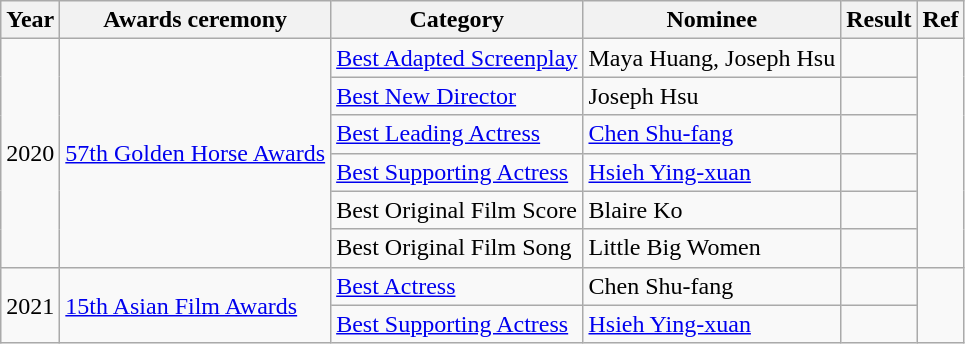<table class="wikitable">
<tr>
<th>Year</th>
<th>Awards ceremony</th>
<th>Category</th>
<th>Nominee</th>
<th>Result</th>
<th>Ref</th>
</tr>
<tr>
<td rowspan=6>2020</td>
<td rowspan=6><a href='#'>57th Golden Horse Awards</a></td>
<td><a href='#'>Best Adapted Screenplay</a></td>
<td>Maya Huang, Joseph Hsu</td>
<td></td>
<td rowspan=6></td>
</tr>
<tr>
<td><a href='#'>Best New Director</a></td>
<td>Joseph Hsu</td>
<td></td>
</tr>
<tr>
<td><a href='#'>Best Leading Actress</a></td>
<td><a href='#'>Chen Shu-fang</a></td>
<td></td>
</tr>
<tr>
<td><a href='#'>Best Supporting Actress</a></td>
<td><a href='#'>Hsieh Ying-xuan</a></td>
<td></td>
</tr>
<tr>
<td>Best Original Film Score</td>
<td>Blaire Ko</td>
<td></td>
</tr>
<tr>
<td>Best Original Film Song</td>
<td>Little Big Women</td>
<td></td>
</tr>
<tr>
<td rowspan=2>2021</td>
<td rowspan=2><a href='#'>15th Asian Film Awards</a></td>
<td><a href='#'>Best Actress</a></td>
<td>Chen Shu-fang</td>
<td></td>
<td rowspan=2></td>
</tr>
<tr>
<td><a href='#'>Best Supporting Actress</a></td>
<td><a href='#'>Hsieh Ying-xuan</a></td>
<td></td>
</tr>
</table>
